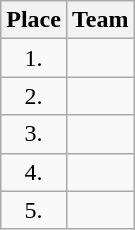<table class="wikitable" style="text-align: center;">
<tr>
<th>Place</th>
<th>Team</th>
</tr>
<tr>
<td>1.</td>
<td style="text-align:left;"></td>
</tr>
<tr>
<td>2.</td>
<td style="text-align:left;"></td>
</tr>
<tr>
<td>3.</td>
<td style="text-align:left;"></td>
</tr>
<tr>
<td>4.</td>
<td style="text-align:left;"></td>
</tr>
<tr>
<td>5.</td>
<td style="text-align:left;"></td>
</tr>
</table>
